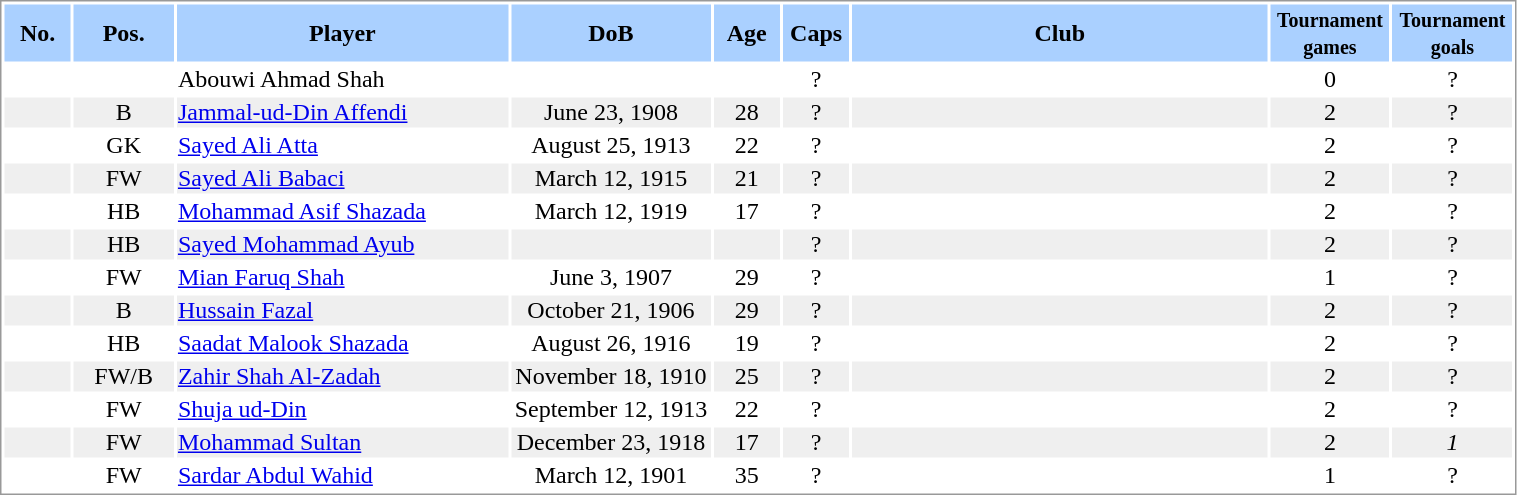<table border="0" width="80%" style="border: 1px solid #999; background-color:#FFFFFF; text-align:center">
<tr align="center" bgcolor="#AAD0FF">
<th width=4%>No.</th>
<th width=6%>Pos.</th>
<th width=20%>Player</th>
<th width=12%>DoB</th>
<th width=4%>Age</th>
<th width=4%>Caps</th>
<th width=25%>Club</th>
<th width=6%><small>Tournament<br>games</small></th>
<th width=6%><small>Tournament<br>goals</small></th>
</tr>
<tr>
<td></td>
<td></td>
<td align="left">Abouwi Ahmad Shah</td>
<td></td>
<td></td>
<td>?</td>
<td align="left"></td>
<td>0</td>
<td>?</td>
</tr>
<tr bgcolor="#EFEFEF">
<td></td>
<td>B</td>
<td align="left"><a href='#'>Jammal-ud-Din Affendi</a></td>
<td>June 23, 1908</td>
<td>28</td>
<td>?</td>
<td align="left"></td>
<td>2</td>
<td>?</td>
</tr>
<tr>
<td></td>
<td>GK</td>
<td align="left"><a href='#'>Sayed Ali Atta</a></td>
<td>August 25, 1913</td>
<td>22</td>
<td>?</td>
<td align="left"></td>
<td>2</td>
<td>?</td>
</tr>
<tr bgcolor="#EFEFEF">
<td></td>
<td>FW</td>
<td align="left"><a href='#'>Sayed Ali Babaci</a></td>
<td>March 12, 1915</td>
<td>21</td>
<td>?</td>
<td align="left"></td>
<td>2</td>
<td>?</td>
</tr>
<tr>
<td></td>
<td>HB</td>
<td align="left"><a href='#'>Mohammad Asif Shazada</a></td>
<td>March 12, 1919</td>
<td>17</td>
<td>?</td>
<td align="left"></td>
<td>2</td>
<td>?</td>
</tr>
<tr bgcolor="#EFEFEF">
<td></td>
<td>HB</td>
<td align="left"><a href='#'>Sayed Mohammad Ayub</a></td>
<td></td>
<td></td>
<td>?</td>
<td align="left"></td>
<td>2</td>
<td>?</td>
</tr>
<tr>
<td></td>
<td>FW</td>
<td align="left"><a href='#'>Mian Faruq Shah</a></td>
<td>June 3, 1907</td>
<td>29</td>
<td>?</td>
<td align="left"></td>
<td>1</td>
<td>?</td>
</tr>
<tr bgcolor="#EFEFEF">
<td></td>
<td>B</td>
<td align="left"><a href='#'>Hussain Fazal</a></td>
<td>October 21, 1906</td>
<td>29</td>
<td>?</td>
<td align="left"></td>
<td>2</td>
<td>?</td>
</tr>
<tr>
<td></td>
<td>HB</td>
<td align="left"><a href='#'>Saadat Malook Shazada</a></td>
<td>August 26, 1916</td>
<td>19</td>
<td>?</td>
<td align="left"></td>
<td>2</td>
<td>?</td>
</tr>
<tr bgcolor="#EFEFEF">
<td></td>
<td>FW/B</td>
<td align="left"><a href='#'>Zahir Shah Al-Zadah</a></td>
<td>November 18, 1910</td>
<td>25</td>
<td>?</td>
<td align="left"></td>
<td>2</td>
<td>?</td>
</tr>
<tr>
<td></td>
<td>FW</td>
<td align="left"><a href='#'>Shuja ud-Din</a></td>
<td>September 12, 1913</td>
<td>22</td>
<td>?</td>
<td align="left"></td>
<td>2</td>
<td>?</td>
</tr>
<tr bgcolor="#EFEFEF">
<td></td>
<td>FW</td>
<td align="left"><a href='#'>Mohammad Sultan</a></td>
<td>December 23, 1918</td>
<td>17</td>
<td>?</td>
<td align="left"></td>
<td>2</td>
<td><em>1</em></td>
</tr>
<tr>
<td></td>
<td>FW</td>
<td align="left"><a href='#'>Sardar Abdul Wahid</a></td>
<td>March 12, 1901</td>
<td>35</td>
<td>?</td>
<td align="left"></td>
<td>1</td>
<td>?</td>
</tr>
</table>
